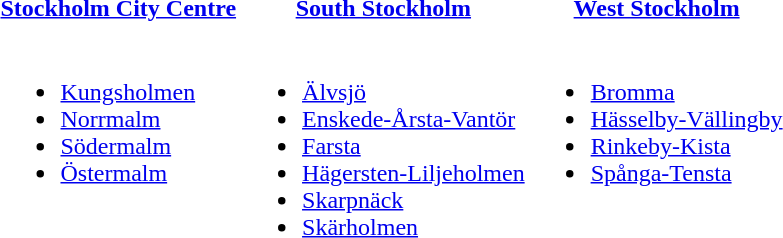<table>
<tr>
<th><a href='#'>Stockholm City Centre</a></th>
<th><a href='#'>South Stockholm</a></th>
<th><a href='#'>West Stockholm</a></th>
</tr>
<tr style="vertical-align:top;">
<td><br><ul><li><a href='#'>Kungsholmen</a></li><li><a href='#'>Norrmalm</a></li><li><a href='#'>Södermalm</a></li><li><a href='#'>Östermalm</a></li></ul></td>
<td><br><ul><li><a href='#'>Älvsjö</a></li><li><a href='#'>Enskede-Årsta-Vantör</a></li><li><a href='#'>Farsta</a></li><li><a href='#'>Hägersten-Liljeholmen</a></li><li><a href='#'>Skarpnäck</a></li><li><a href='#'>Skärholmen</a></li></ul></td>
<td><br><ul><li><a href='#'>Bromma</a></li><li><a href='#'>Hässelby-Vällingby</a></li><li><a href='#'>Rinkeby-Kista</a></li><li><a href='#'>Spånga-Tensta</a></li></ul></td>
</tr>
</table>
